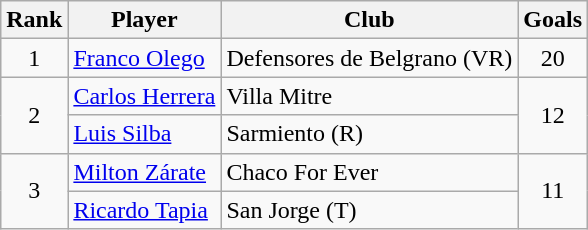<table class="wikitable" border="1">
<tr>
<th>Rank</th>
<th>Player</th>
<th>Club</th>
<th>Goals</th>
</tr>
<tr>
<td align=center>1</td>
<td> <a href='#'>Franco Olego</a></td>
<td>Defensores de Belgrano (VR)</td>
<td align=center>20</td>
</tr>
<tr>
<td align=center rowspan=2>2</td>
<td> <a href='#'>Carlos Herrera</a></td>
<td>Villa Mitre</td>
<td align=center rowspan=2>12</td>
</tr>
<tr>
<td> <a href='#'>Luis Silba</a></td>
<td>Sarmiento (R)</td>
</tr>
<tr>
<td align=center rowspan=2>3</td>
<td> <a href='#'>Milton Zárate</a></td>
<td>Chaco For Ever</td>
<td align=center rowspan=2>11</td>
</tr>
<tr>
<td> <a href='#'>Ricardo Tapia</a></td>
<td>San Jorge (T)</td>
</tr>
</table>
